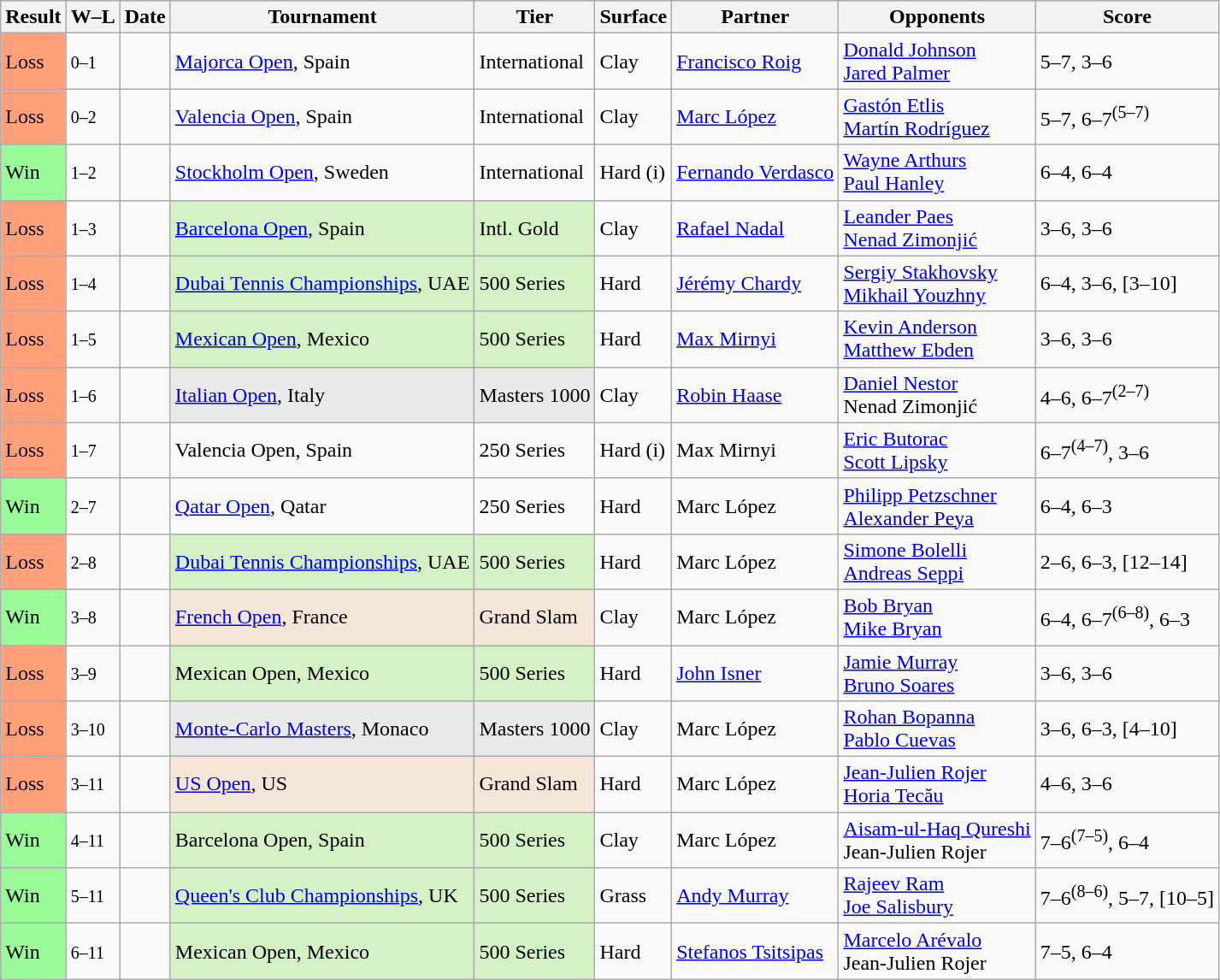<table class="sortable wikitable">
<tr>
<th>Result</th>
<th class="unsortable">W–L</th>
<th>Date</th>
<th>Tournament</th>
<th>Tier</th>
<th>Surface</th>
<th>Partner</th>
<th>Opponents</th>
<th class="unsortable">Score</th>
</tr>
<tr>
<td style="background:#ffa07a;">Loss</td>
<td><small>0–1</small></td>
<td><a href='#'></a></td>
<td><a href='#'>Majorca Open</a>, Spain</td>
<td>International</td>
<td>Clay</td>
<td> <a href='#'>Francisco Roig</a></td>
<td> <a href='#'>Donald Johnson</a><br> <a href='#'>Jared Palmer</a></td>
<td>5–7, 3–6</td>
</tr>
<tr>
<td style="background:#ffa07a;">Loss</td>
<td><small>0–2</small></td>
<td><a href='#'></a></td>
<td><a href='#'>Valencia Open</a>, Spain</td>
<td>International</td>
<td>Clay</td>
<td> <a href='#'>Marc López</a></td>
<td> <a href='#'>Gastón Etlis</a><br> <a href='#'>Martín Rodríguez</a></td>
<td>5–7, 6–7<sup>(5–7)</sup></td>
</tr>
<tr>
<td style="background:#98fb98;">Win</td>
<td><small>1–2</small></td>
<td><a href='#'></a></td>
<td><a href='#'>Stockholm Open</a>, Sweden</td>
<td>International</td>
<td>Hard (i)</td>
<td> <a href='#'>Fernando Verdasco</a></td>
<td> <a href='#'>Wayne Arthurs</a><br> <a href='#'>Paul Hanley</a></td>
<td>6–4, 6–4</td>
</tr>
<tr>
<td style="background:#ffa07a;">Loss</td>
<td><small>1–3</small></td>
<td><a href='#'></a></td>
<td style="background:#D4F1C5;"><a href='#'>Barcelona Open</a>, Spain</td>
<td style="background:#D4F1C5;">Intl. Gold</td>
<td>Clay</td>
<td> <a href='#'>Rafael Nadal</a></td>
<td> <a href='#'>Leander Paes</a><br> <a href='#'>Nenad Zimonjić</a></td>
<td>3–6, 3–6</td>
</tr>
<tr>
<td style="background:#ffa07a;">Loss</td>
<td><small>1–4</small></td>
<td><a href='#'></a></td>
<td style="background:#D4F1C5;"><a href='#'>Dubai Tennis Championships</a>, UAE</td>
<td style="background:#D4F1C5;">500 Series</td>
<td>Hard</td>
<td> <a href='#'>Jérémy Chardy</a></td>
<td> <a href='#'>Sergiy Stakhovsky</a><br> <a href='#'>Mikhail Youzhny</a></td>
<td>6–4, 3–6, [3–10]</td>
</tr>
<tr>
<td style="background:#ffa07a;">Loss</td>
<td><small>1–5</small></td>
<td><a href='#'></a></td>
<td style="background:#D4F1C5;"><a href='#'>Mexican Open</a>, Mexico</td>
<td style="background:#D4F1C5;">500 Series</td>
<td>Hard</td>
<td> <a href='#'>Max Mirnyi</a></td>
<td> <a href='#'>Kevin Anderson</a><br> <a href='#'>Matthew Ebden</a></td>
<td>3–6, 3–6</td>
</tr>
<tr>
<td style="background:#ffa07a;">Loss</td>
<td><small>1–6</small></td>
<td><a href='#'></a></td>
<td style="background:#E9E9E9;"><a href='#'>Italian Open</a>, Italy</td>
<td style="background:#E9E9E9;">Masters 1000</td>
<td>Clay</td>
<td> <a href='#'>Robin Haase</a></td>
<td> <a href='#'>Daniel Nestor</a><br> Nenad Zimonjić</td>
<td>4–6, 6–7<sup>(2–7)</sup></td>
</tr>
<tr>
<td style="background:#ffa07a;">Loss</td>
<td><small>1–7</small></td>
<td><a href='#'></a></td>
<td>Valencia Open, Spain</td>
<td>250 Series</td>
<td>Hard (i)</td>
<td> Max Mirnyi</td>
<td> <a href='#'>Eric Butorac</a><br> <a href='#'>Scott Lipsky</a></td>
<td>6–7<sup>(4–7)</sup>, 3–6</td>
</tr>
<tr>
<td style="background:#98fb98;">Win</td>
<td><small>2–7</small></td>
<td><a href='#'></a></td>
<td><a href='#'>Qatar Open</a>, Qatar</td>
<td>250 Series</td>
<td>Hard</td>
<td> Marc López</td>
<td> <a href='#'>Philipp Petzschner</a><br> <a href='#'>Alexander Peya</a></td>
<td>6–4, 6–3</td>
</tr>
<tr>
<td style="background:#ffa07a;">Loss</td>
<td><small>2–8</small></td>
<td><a href='#'></a></td>
<td style="background:#D4F1C5;"><a href='#'>Dubai Tennis Championships</a>, UAE</td>
<td style="background:#D4F1C5;">500 Series</td>
<td>Hard</td>
<td> Marc López</td>
<td> <a href='#'>Simone Bolelli</a><br> <a href='#'>Andreas Seppi</a></td>
<td>2–6, 6–3, [12–14]</td>
</tr>
<tr>
<td style="background:#98fb98;">Win</td>
<td><small>3–8</small></td>
<td><a href='#'></a></td>
<td style="background:#F3E6D7;"><a href='#'>French Open</a>, France</td>
<td style="background:#F3E6D7;">Grand Slam</td>
<td>Clay</td>
<td> Marc López</td>
<td> <a href='#'>Bob Bryan</a><br> <a href='#'>Mike Bryan</a></td>
<td>6–4, 6–7<sup>(6–8)</sup>, 6–3</td>
</tr>
<tr>
<td style="background:#ffa07a;">Loss</td>
<td><small>3–9</small></td>
<td><a href='#'></a></td>
<td style="background:#D4F1C5;">Mexican Open, Mexico</td>
<td style="background:#D4F1C5;">500 Series</td>
<td>Hard</td>
<td> <a href='#'>John Isner</a></td>
<td> <a href='#'>Jamie Murray</a><br> <a href='#'>Bruno Soares</a></td>
<td>3–6, 3–6</td>
</tr>
<tr>
<td style="background:#ffa07a;">Loss</td>
<td><small>3–10</small></td>
<td><a href='#'></a></td>
<td style="background:#E9E9E9;"><a href='#'>Monte-Carlo Masters</a>, Monaco</td>
<td style="background:#E9E9E9;">Masters 1000</td>
<td>Clay</td>
<td> Marc López</td>
<td> <a href='#'>Rohan Bopanna</a><br> <a href='#'>Pablo Cuevas</a></td>
<td>3–6, 6–3, [4–10]</td>
</tr>
<tr>
<td style="background:#ffa07a;">Loss</td>
<td><small>3–11</small></td>
<td><a href='#'></a></td>
<td style="background:#F3E6D7;"><a href='#'>US Open</a>, US</td>
<td style="background:#F3E6D7;">Grand Slam</td>
<td>Hard</td>
<td> Marc López</td>
<td> <a href='#'>Jean-Julien Rojer</a><br> <a href='#'>Horia Tecău</a></td>
<td>4–6, 3–6</td>
</tr>
<tr>
<td style="background:#98fb98;">Win</td>
<td><small>4–11</small></td>
<td><a href='#'></a></td>
<td style="background:#D4F1C5;">Barcelona Open, Spain</td>
<td style="background:#D4F1C5;">500 Series</td>
<td>Clay</td>
<td> Marc López</td>
<td> <a href='#'>Aisam-ul-Haq Qureshi</a><br> Jean-Julien Rojer</td>
<td>7–6<sup>(7–5)</sup>, 6–4</td>
</tr>
<tr>
<td style="background:#98fb98;">Win</td>
<td><small>5–11</small></td>
<td><a href='#'></a></td>
<td style="background:#D4F1C5;"><a href='#'>Queen's Club Championships</a>, UK</td>
<td style="background:#D4F1C5;">500 Series</td>
<td>Grass</td>
<td> <a href='#'>Andy Murray</a></td>
<td> <a href='#'>Rajeev Ram</a><br> <a href='#'>Joe Salisbury</a></td>
<td>7–6<sup>(8–6)</sup>, 5–7, [10–5]</td>
</tr>
<tr>
<td style="background:#98fb98;">Win</td>
<td><small>6–11</small></td>
<td><a href='#'></a></td>
<td style=background:#d4f1c5>Mexican Open, Mexico</td>
<td style=background:#d4f1c5>500 Series</td>
<td>Hard</td>
<td> <a href='#'>Stefanos Tsitsipas</a></td>
<td> <a href='#'>Marcelo Arévalo</a><br> Jean-Julien Rojer</td>
<td>7–5, 6–4</td>
</tr>
</table>
